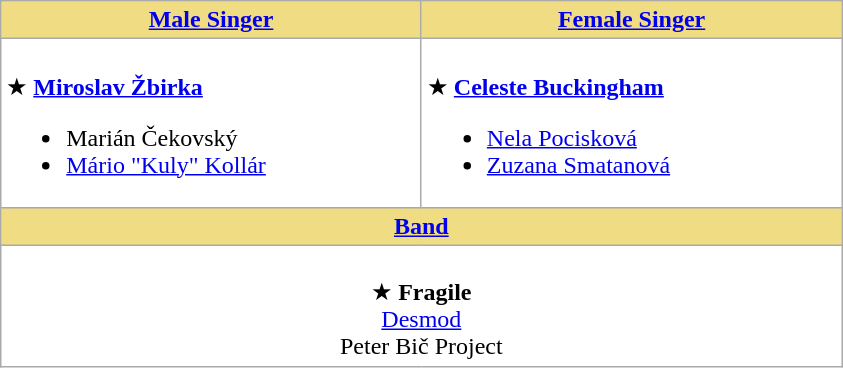<table class=wikitable style="background:white">
<tr>
<th style=background:#F0DC82 width=273><a href='#'>Male Singer</a></th>
<th style=background:#F0DC82 width=273><a href='#'>Female Singer</a></th>
</tr>
<tr>
<td scope=row valign=top><br>★ <strong><a href='#'>Miroslav Žbirka</a></strong><ul><li>Marián Čekovský</li><li><a href='#'>Mário "Kuly" Kollár</a></li></ul></td>
<td scope=row valign=top><br>★ <strong><a href='#'>Celeste Buckingham</a></strong><ul><li><a href='#'>Nela Pocisková</a></li><li><a href='#'>Zuzana Smatanová</a></li></ul></td>
</tr>
<tr>
<th colspan=2 style=background:#F0DC82 width=546><a href='#'>Band</a></th>
</tr>
<tr>
<td colspan=2 align=center><br>★ <strong>Fragile</strong> <br><a href='#'>Desmod</a> <br>Peter Bič Project</td>
</tr>
</table>
